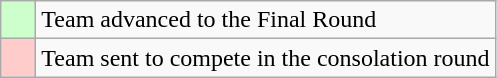<table class="wikitable">
<tr>
<td style="background: #ccffcc;">    </td>
<td>Team advanced to the Final Round</td>
</tr>
<tr>
<td style="background: #ffcccc;">    </td>
<td>Team sent to compete in the consolation round</td>
</tr>
</table>
